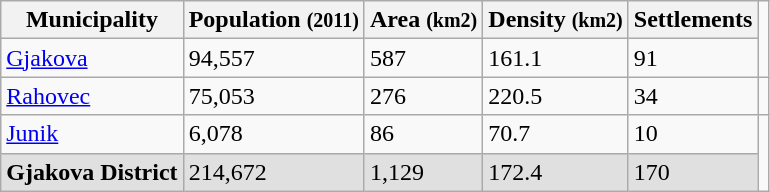<table class="wikitable sortable">
<tr>
<th>Municipality</th>
<th>Population <small>(2011)</small></th>
<th>Area <small>(km2)</small></th>
<th>Density <small>(km2)</small></th>
<th>Settlements</th>
</tr>
<tr>
<td><a href='#'>Gjakova</a></td>
<td>94,557</td>
<td>587</td>
<td>161.1</td>
<td>91</td>
</tr>
<tr>
<td><a href='#'>Rahovec</a></td>
<td>75,053</td>
<td>276</td>
<td>220.5</td>
<td>34</td>
<td></td>
</tr>
<tr>
<td><a href='#'>Junik</a></td>
<td>6,078</td>
<td>86</td>
<td>70.7</td>
<td>10</td>
</tr>
<tr class="sortbottom" bgcolor="#e0e0e0">
<td><strong>Gjakova District</strong></td>
<td>214,672</td>
<td>1,129</td>
<td>172.4</td>
<td>170</td>
</tr>
</table>
